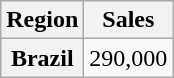<table class="wikitable sortable plainrowheaders">
<tr>
<th scope="col">Region</th>
<th scope="col">Sales</th>
</tr>
<tr>
<th scope="row">Brazil</th>
<td>290,000</td>
</tr>
</table>
